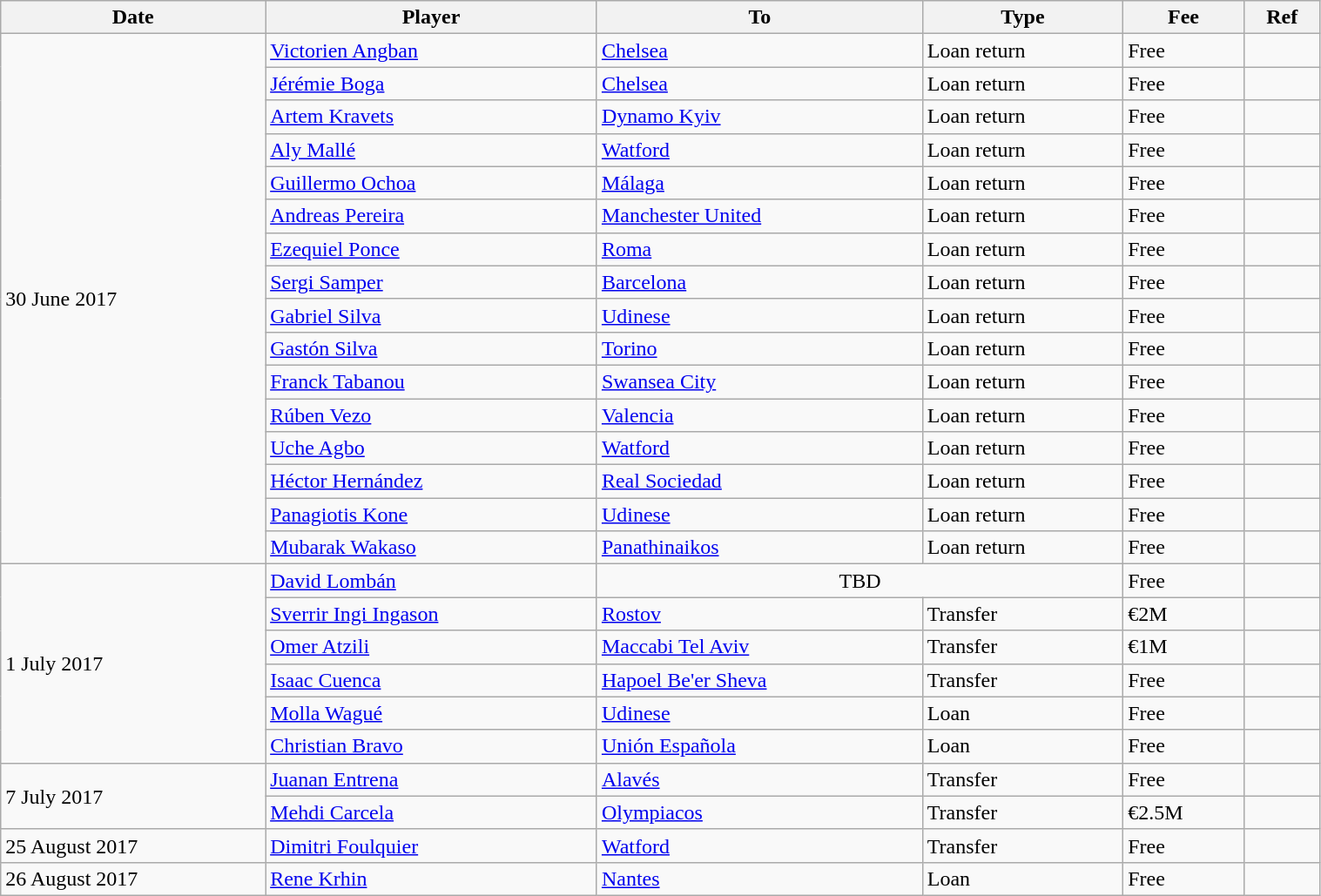<table class="wikitable" style="width:80%;">
<tr>
<th>Date</th>
<th>Player</th>
<th>To</th>
<th>Type</th>
<th>Fee</th>
<th>Ref</th>
</tr>
<tr>
<td rowspan="16">30 June 2017</td>
<td> <a href='#'>Victorien Angban</a></td>
<td> <a href='#'>Chelsea</a></td>
<td>Loan return</td>
<td>Free</td>
<td></td>
</tr>
<tr>
<td> <a href='#'>Jérémie Boga</a></td>
<td> <a href='#'>Chelsea</a></td>
<td>Loan return</td>
<td>Free</td>
<td></td>
</tr>
<tr>
<td> <a href='#'>Artem Kravets</a></td>
<td> <a href='#'>Dynamo Kyiv</a></td>
<td>Loan return</td>
<td>Free</td>
<td></td>
</tr>
<tr>
<td> <a href='#'>Aly Mallé</a></td>
<td> <a href='#'>Watford</a></td>
<td>Loan return</td>
<td>Free</td>
<td></td>
</tr>
<tr>
<td> <a href='#'>Guillermo Ochoa</a></td>
<td> <a href='#'>Málaga</a></td>
<td>Loan return</td>
<td>Free</td>
<td></td>
</tr>
<tr>
<td> <a href='#'>Andreas Pereira</a></td>
<td> <a href='#'>Manchester United</a></td>
<td>Loan return</td>
<td>Free</td>
<td></td>
</tr>
<tr>
<td> <a href='#'>Ezequiel Ponce</a></td>
<td> <a href='#'>Roma</a></td>
<td>Loan return</td>
<td>Free</td>
<td></td>
</tr>
<tr>
<td> <a href='#'>Sergi Samper</a></td>
<td> <a href='#'>Barcelona</a></td>
<td>Loan return</td>
<td>Free</td>
<td></td>
</tr>
<tr>
<td> <a href='#'>Gabriel Silva</a></td>
<td> <a href='#'>Udinese</a></td>
<td>Loan return</td>
<td>Free</td>
<td></td>
</tr>
<tr>
<td> <a href='#'>Gastón Silva</a></td>
<td> <a href='#'>Torino</a></td>
<td>Loan return</td>
<td>Free</td>
<td></td>
</tr>
<tr>
<td> <a href='#'>Franck Tabanou</a></td>
<td> <a href='#'>Swansea City</a></td>
<td>Loan return</td>
<td>Free</td>
<td></td>
</tr>
<tr>
<td> <a href='#'>Rúben Vezo</a></td>
<td> <a href='#'>Valencia</a></td>
<td>Loan return</td>
<td>Free</td>
<td></td>
</tr>
<tr>
<td> <a href='#'>Uche Agbo</a></td>
<td> <a href='#'>Watford</a></td>
<td>Loan return</td>
<td>Free</td>
<td></td>
</tr>
<tr>
<td> <a href='#'>Héctor Hernández</a></td>
<td> <a href='#'>Real Sociedad</a></td>
<td>Loan return</td>
<td>Free</td>
<td></td>
</tr>
<tr>
<td> <a href='#'>Panagiotis Kone</a></td>
<td> <a href='#'>Udinese</a></td>
<td>Loan return</td>
<td>Free</td>
<td></td>
</tr>
<tr>
<td> <a href='#'>Mubarak Wakaso</a></td>
<td> <a href='#'>Panathinaikos</a></td>
<td>Loan return</td>
<td>Free</td>
<td></td>
</tr>
<tr>
<td rowspan="6">1 July 2017</td>
<td> <a href='#'>David Lombán</a></td>
<td colspan="2" style="text-align:center;">TBD</td>
<td>Free</td>
<td></td>
</tr>
<tr>
<td> <a href='#'>Sverrir Ingi Ingason</a></td>
<td> <a href='#'>Rostov</a></td>
<td>Transfer</td>
<td>€2M</td>
<td></td>
</tr>
<tr>
<td> <a href='#'>Omer Atzili</a></td>
<td> <a href='#'>Maccabi Tel Aviv</a></td>
<td>Transfer</td>
<td>€1M</td>
<td></td>
</tr>
<tr>
<td> <a href='#'>Isaac Cuenca</a></td>
<td> <a href='#'>Hapoel Be'er Sheva</a></td>
<td>Transfer</td>
<td>Free</td>
<td></td>
</tr>
<tr>
<td> <a href='#'>Molla Wagué</a></td>
<td> <a href='#'>Udinese</a></td>
<td>Loan</td>
<td>Free</td>
<td></td>
</tr>
<tr>
<td> <a href='#'>Christian Bravo</a></td>
<td> <a href='#'>Unión Española</a></td>
<td>Loan</td>
<td>Free</td>
<td></td>
</tr>
<tr>
<td rowspan="2">7 July 2017</td>
<td> <a href='#'>Juanan Entrena</a></td>
<td> <a href='#'>Alavés</a></td>
<td>Transfer</td>
<td>Free</td>
<td></td>
</tr>
<tr>
<td> <a href='#'>Mehdi Carcela</a></td>
<td> <a href='#'>Olympiacos</a></td>
<td>Transfer</td>
<td>€2.5M</td>
<td></td>
</tr>
<tr>
<td>25 August 2017</td>
<td> <a href='#'>Dimitri Foulquier</a></td>
<td> <a href='#'>Watford</a></td>
<td>Transfer</td>
<td>Free</td>
<td></td>
</tr>
<tr>
<td>26 August 2017</td>
<td> <a href='#'>Rene Krhin</a></td>
<td> <a href='#'>Nantes</a></td>
<td>Loan</td>
<td>Free</td>
<td></td>
</tr>
</table>
